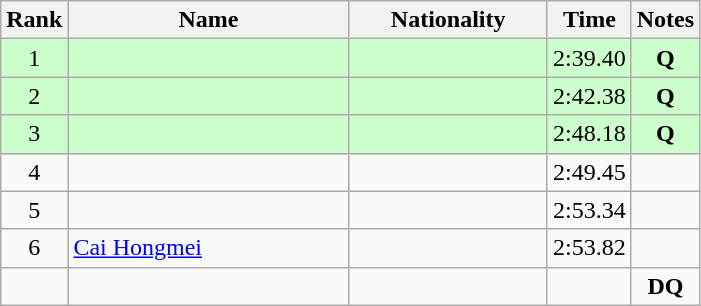<table class="wikitable sortable" style="text-align:center">
<tr>
<th>Rank</th>
<th style="width:180px">Name</th>
<th style="width:125px">Nationality</th>
<th>Time</th>
<th>Notes</th>
</tr>
<tr style="background:#cfc;">
<td>1</td>
<td style="text-align:left;"></td>
<td style="text-align:left;"></td>
<td>2:39.40</td>
<td><strong>Q</strong></td>
</tr>
<tr style="background:#cfc;">
<td>2</td>
<td style="text-align:left;"></td>
<td style="text-align:left;"></td>
<td>2:42.38</td>
<td><strong>Q</strong></td>
</tr>
<tr style="background:#cfc;">
<td>3</td>
<td style="text-align:left;"></td>
<td style="text-align:left;"></td>
<td>2:48.18</td>
<td><strong>Q</strong></td>
</tr>
<tr>
<td>4</td>
<td style="text-align:left;"></td>
<td style="text-align:left;"></td>
<td>2:49.45</td>
<td></td>
</tr>
<tr>
<td>5</td>
<td style="text-align:left;"></td>
<td style="text-align:left;"></td>
<td>2:53.34</td>
<td></td>
</tr>
<tr>
<td>6</td>
<td style="text-align:left;"><a href='#'>Cai Hongmei</a></td>
<td style="text-align:left;"></td>
<td>2:53.82</td>
<td></td>
</tr>
<tr>
<td></td>
<td style="text-align:left;"></td>
<td style="text-align:left;"></td>
<td></td>
<td><strong>DQ</strong></td>
</tr>
</table>
